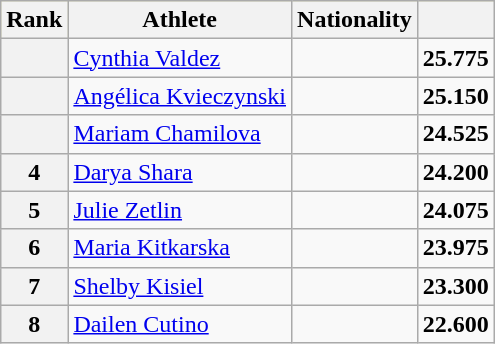<table class="wikitable sortable" style="text-align:left">
<tr bgcolor=fffcaf>
<th scope=col>Rank</th>
<th scope=col>Athlete</th>
<th scope=col>Nationality</th>
<th scope=col></th>
</tr>
<tr>
<th scope=row></th>
<td align=left><a href='#'>Cynthia Valdez</a></td>
<td></td>
<td><strong>25.775</strong></td>
</tr>
<tr>
<th scope=row></th>
<td align=left><a href='#'>Angélica Kvieczynski</a></td>
<td></td>
<td><strong>25.150</strong></td>
</tr>
<tr>
<th scope=row></th>
<td align=left><a href='#'>Mariam Chamilova</a></td>
<td></td>
<td><strong>24.525</strong></td>
</tr>
<tr>
<th scope=row>4</th>
<td align=left><a href='#'>Darya Shara</a></td>
<td></td>
<td><strong>24.200</strong></td>
</tr>
<tr>
<th scope=row>5</th>
<td align=left><a href='#'>Julie Zetlin</a></td>
<td></td>
<td><strong>24.075</strong></td>
</tr>
<tr>
<th scope=row>6</th>
<td align=left><a href='#'>Maria Kitkarska</a></td>
<td></td>
<td><strong>23.975</strong></td>
</tr>
<tr>
<th scope=row>7</th>
<td align=lef><a href='#'>Shelby Kisiel</a></td>
<td></td>
<td><strong>23.300</strong></td>
</tr>
<tr>
<th scope=row>8</th>
<td align=left><a href='#'>Dailen Cutino</a></td>
<td></td>
<td><strong>22.600</strong></td>
</tr>
</table>
